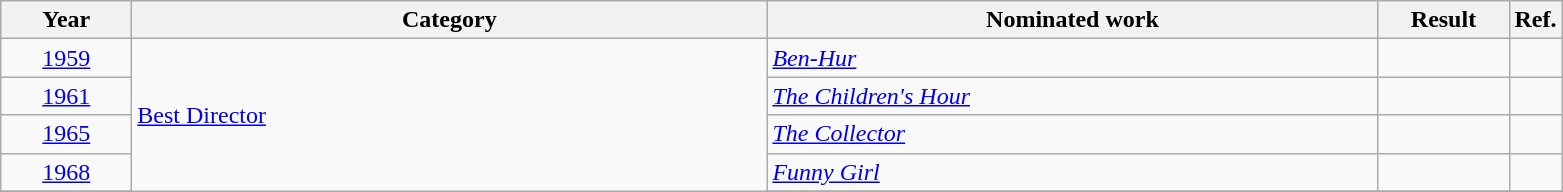<table class=wikitable>
<tr>
<th scope="col" style="width:5em;">Year</th>
<th scope="col" style="width:26em;">Category</th>
<th scope="col" style="width:25em;">Nominated work</th>
<th scope="col" style="width:5em;">Result</th>
<th>Ref.</th>
</tr>
<tr>
<td style="text-align:center;"><a href='#'>1959</a></td>
<td rowspan=5><a href='#'>Best Director</a></td>
<td><em><a href='#'>Ben-Hur</a></em></td>
<td></td>
<td></td>
</tr>
<tr>
<td style="text-align:center;"><a href='#'>1961</a></td>
<td><em><a href='#'>The Children's Hour</a></em></td>
<td></td>
<td></td>
</tr>
<tr>
<td style="text-align:center;"><a href='#'>1965</a></td>
<td><em><a href='#'>The Collector</a></em></td>
<td></td>
<td></td>
</tr>
<tr>
<td style="text-align:center;"><a href='#'>1968</a></td>
<td><em><a href='#'>Funny Girl</a></em></td>
<td></td>
<td></td>
</tr>
<tr>
</tr>
</table>
